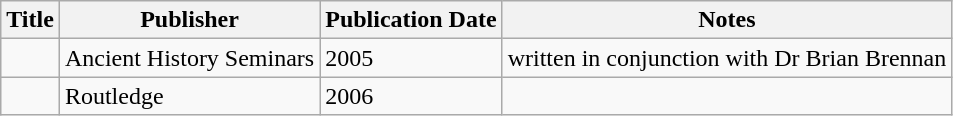<table class="wikitable">
<tr>
<th>Title</th>
<th>Publisher</th>
<th>Publication Date</th>
<th>Notes</th>
</tr>
<tr>
<td></td>
<td>Ancient History Seminars</td>
<td>2005</td>
<td>written in conjunction with Dr Brian Brennan</td>
</tr>
<tr>
<td></td>
<td>Routledge</td>
<td>2006</td>
<td></td>
</tr>
</table>
